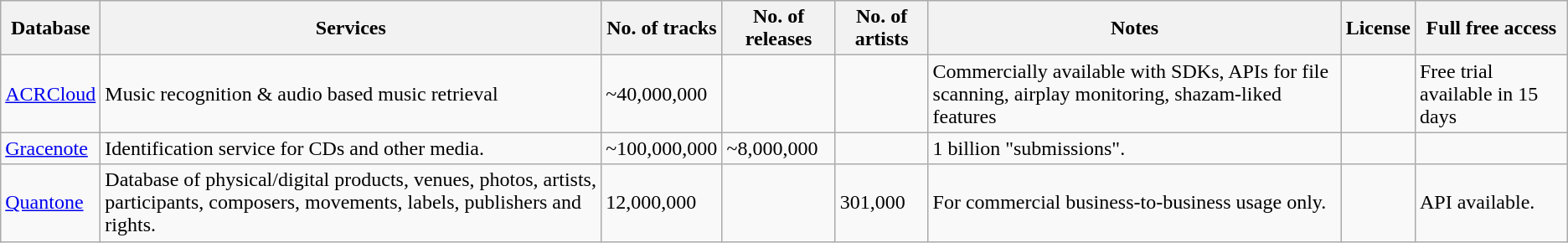<table class="wikitable sortable">
<tr>
<th>Database</th>
<th>Services</th>
<th data-sort-type="number">No. of tracks</th>
<th data-sort-type="number">No. of releases</th>
<th data-sort-type="number">No. of artists</th>
<th>Notes</th>
<th>License</th>
<th>Full free access</th>
</tr>
<tr>
<td><a href='#'>ACRCloud</a></td>
<td>Music recognition & audio based music retrieval</td>
<td data-sort-value="40,000,000">~40,000,000</td>
<td></td>
<td></td>
<td>Commercially available with SDKs, APIs for file scanning, airplay monitoring, shazam-liked features</td>
<td></td>
<td>Free trial available in 15 days</td>
</tr>
<tr>
<td><a href='#'>Gracenote</a></td>
<td>Identification service for CDs and other media.</td>
<td data-sort-value="100,000,000">~100,000,000</td>
<td data-sort-value="8,000,000">~8,000,000</td>
<td></td>
<td>1 billion "submissions".</td>
<td></td>
<td></td>
</tr>
<tr>
<td><a href='#'>Quantone</a></td>
<td>Database of physical/digital products, venues, photos, artists, participants, composers, movements, labels, publishers and rights.</td>
<td>12,000,000</td>
<td></td>
<td>301,000</td>
<td>For commercial business-to-business usage only.</td>
<td></td>
<td>API available.</td>
</tr>
</table>
